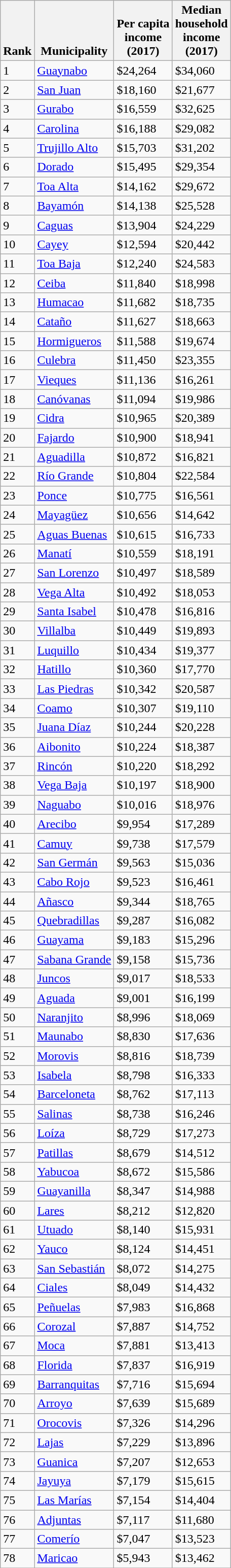<table class="wikitable sortable">
<tr valign=bottom>
<th>Rank</th>
<th>Municipality</th>
<th>Per capita<br>income<br>(2017)</th>
<th>Median<br>household<br>income<br> (2017)</th>
</tr>
<tr>
<td>1</td>
<td><a href='#'>Guaynabo</a></td>
<td>$24,264</td>
<td>$34,060</td>
</tr>
<tr>
<td>2</td>
<td><a href='#'>San Juan</a></td>
<td>$18,160</td>
<td>$21,677</td>
</tr>
<tr>
<td>3</td>
<td><a href='#'>Gurabo</a></td>
<td>$16,559</td>
<td>$32,625</td>
</tr>
<tr>
<td>4</td>
<td><a href='#'>Carolina</a></td>
<td>$16,188</td>
<td>$29,082</td>
</tr>
<tr>
<td>5</td>
<td><a href='#'>Trujillo Alto</a></td>
<td>$15,703</td>
<td>$31,202</td>
</tr>
<tr>
<td>6</td>
<td><a href='#'>Dorado</a></td>
<td>$15,495</td>
<td>$29,354</td>
</tr>
<tr>
<td>7</td>
<td><a href='#'>Toa Alta</a></td>
<td>$14,162</td>
<td>$29,672</td>
</tr>
<tr>
<td>8</td>
<td><a href='#'>Bayamón</a></td>
<td>$14,138</td>
<td>$25,528</td>
</tr>
<tr>
<td>9</td>
<td><a href='#'>Caguas</a></td>
<td>$13,904</td>
<td>$24,229</td>
</tr>
<tr>
<td>10</td>
<td><a href='#'>Cayey</a></td>
<td>$12,594</td>
<td>$20,442</td>
</tr>
<tr>
<td>11</td>
<td><a href='#'>Toa Baja</a></td>
<td>$12,240</td>
<td>$24,583</td>
</tr>
<tr>
<td>12</td>
<td><a href='#'>Ceiba</a></td>
<td>$11,840</td>
<td>$18,998</td>
</tr>
<tr>
<td>13</td>
<td><a href='#'>Humacao</a></td>
<td>$11,682</td>
<td>$18,735</td>
</tr>
<tr>
<td>14</td>
<td><a href='#'>Cataño</a></td>
<td>$11,627</td>
<td>$18,663</td>
</tr>
<tr>
<td>15</td>
<td><a href='#'>Hormigueros</a></td>
<td>$11,588</td>
<td>$19,674</td>
</tr>
<tr>
<td>16</td>
<td><a href='#'>Culebra</a></td>
<td>$11,450</td>
<td>$23,355</td>
</tr>
<tr>
<td>17</td>
<td><a href='#'>Vieques</a></td>
<td>$11,136</td>
<td>$16,261</td>
</tr>
<tr>
<td>18</td>
<td><a href='#'>Canóvanas</a></td>
<td>$11,094</td>
<td>$19,986</td>
</tr>
<tr>
<td>19</td>
<td><a href='#'>Cidra</a></td>
<td>$10,965</td>
<td>$20,389</td>
</tr>
<tr>
<td>20</td>
<td><a href='#'>Fajardo</a></td>
<td>$10,900</td>
<td>$18,941</td>
</tr>
<tr>
<td>21</td>
<td><a href='#'>Aguadilla</a></td>
<td>$10,872</td>
<td>$16,821</td>
</tr>
<tr>
<td>22</td>
<td><a href='#'>Río Grande</a></td>
<td>$10,804</td>
<td>$22,584</td>
</tr>
<tr>
<td>23</td>
<td><a href='#'>Ponce</a></td>
<td>$10,775</td>
<td>$16,561</td>
</tr>
<tr>
<td>24</td>
<td><a href='#'>Mayagüez</a></td>
<td>$10,656</td>
<td>$14,642</td>
</tr>
<tr>
<td>25</td>
<td><a href='#'>Aguas Buenas</a></td>
<td>$10,615</td>
<td>$16,733</td>
</tr>
<tr>
<td>26</td>
<td><a href='#'>Manatí</a></td>
<td>$10,559</td>
<td>$18,191</td>
</tr>
<tr>
<td>27</td>
<td><a href='#'>San Lorenzo</a></td>
<td>$10,497</td>
<td>$18,589</td>
</tr>
<tr>
<td>28</td>
<td><a href='#'>Vega Alta</a></td>
<td>$10,492</td>
<td>$18,053</td>
</tr>
<tr>
<td>29</td>
<td><a href='#'>Santa Isabel</a></td>
<td>$10,478</td>
<td>$16,816</td>
</tr>
<tr>
<td>30</td>
<td><a href='#'>Villalba</a></td>
<td>$10,449</td>
<td>$19,893</td>
</tr>
<tr>
<td>31</td>
<td><a href='#'>Luquillo</a></td>
<td>$10,434</td>
<td>$19,377</td>
</tr>
<tr>
<td>32</td>
<td><a href='#'>Hatillo</a></td>
<td>$10,360</td>
<td>$17,770</td>
</tr>
<tr>
<td>33</td>
<td><a href='#'>Las Piedras</a></td>
<td>$10,342</td>
<td>$20,587</td>
</tr>
<tr>
<td>34</td>
<td><a href='#'>Coamo</a></td>
<td>$10,307</td>
<td>$19,110</td>
</tr>
<tr>
<td>35</td>
<td><a href='#'>Juana Díaz</a></td>
<td>$10,244</td>
<td>$20,228</td>
</tr>
<tr>
<td>36</td>
<td><a href='#'>Aibonito</a></td>
<td>$10,224</td>
<td>$18,387</td>
</tr>
<tr>
<td>37</td>
<td><a href='#'>Rincón</a></td>
<td>$10,220</td>
<td>$18,292</td>
</tr>
<tr>
<td>38</td>
<td><a href='#'>Vega Baja</a></td>
<td>$10,197</td>
<td>$18,900</td>
</tr>
<tr>
<td>39</td>
<td><a href='#'>Naguabo</a></td>
<td>$10,016</td>
<td>$18,976</td>
</tr>
<tr>
<td>40</td>
<td><a href='#'>Arecibo</a></td>
<td>$9,954</td>
<td>$17,289</td>
</tr>
<tr>
<td>41</td>
<td><a href='#'>Camuy</a></td>
<td>$9,738</td>
<td>$17,579</td>
</tr>
<tr>
<td>42</td>
<td><a href='#'>San Germán</a></td>
<td>$9,563</td>
<td>$15,036</td>
</tr>
<tr>
<td>43</td>
<td><a href='#'>Cabo Rojo</a></td>
<td>$9,523</td>
<td>$16,461</td>
</tr>
<tr>
<td>44</td>
<td><a href='#'>Añasco</a></td>
<td>$9,344</td>
<td>$18,765</td>
</tr>
<tr>
<td>45</td>
<td><a href='#'>Quebradillas</a></td>
<td>$9,287</td>
<td>$16,082</td>
</tr>
<tr>
<td>46</td>
<td><a href='#'>Guayama</a></td>
<td>$9,183</td>
<td>$15,296</td>
</tr>
<tr>
<td>47</td>
<td><a href='#'>Sabana Grande</a></td>
<td>$9,158</td>
<td>$15,736</td>
</tr>
<tr>
<td>48</td>
<td><a href='#'>Juncos</a></td>
<td>$9,017</td>
<td>$18,533</td>
</tr>
<tr>
<td>49</td>
<td><a href='#'>Aguada</a></td>
<td>$9,001</td>
<td>$16,199</td>
</tr>
<tr>
<td>50</td>
<td><a href='#'>Naranjito</a></td>
<td>$8,996</td>
<td>$18,069</td>
</tr>
<tr>
<td>51</td>
<td><a href='#'>Maunabo</a></td>
<td>$8,830</td>
<td>$17,636</td>
</tr>
<tr>
<td>52</td>
<td><a href='#'>Morovis</a></td>
<td>$8,816</td>
<td>$18,739</td>
</tr>
<tr>
<td>53</td>
<td><a href='#'>Isabela</a></td>
<td>$8,798</td>
<td>$16,333</td>
</tr>
<tr>
<td>54</td>
<td><a href='#'>Barceloneta</a></td>
<td>$8,762</td>
<td>$17,113</td>
</tr>
<tr>
<td>55</td>
<td><a href='#'>Salinas</a></td>
<td>$8,738</td>
<td>$16,246</td>
</tr>
<tr>
<td>56</td>
<td><a href='#'>Loíza</a></td>
<td>$8,729</td>
<td>$17,273</td>
</tr>
<tr>
<td>57</td>
<td><a href='#'>Patillas</a></td>
<td>$8,679</td>
<td>$14,512</td>
</tr>
<tr>
<td>58</td>
<td><a href='#'>Yabucoa</a></td>
<td>$8,672</td>
<td>$15,586</td>
</tr>
<tr>
<td>59</td>
<td><a href='#'>Guayanilla</a></td>
<td>$8,347</td>
<td>$14,988</td>
</tr>
<tr>
<td>60</td>
<td><a href='#'>Lares</a></td>
<td>$8,212</td>
<td>$12,820</td>
</tr>
<tr>
<td>61</td>
<td><a href='#'>Utuado</a></td>
<td>$8,140</td>
<td>$15,931</td>
</tr>
<tr>
<td>62</td>
<td><a href='#'>Yauco</a></td>
<td>$8,124</td>
<td>$14,451</td>
</tr>
<tr>
<td>63</td>
<td><a href='#'>San Sebastián</a></td>
<td>$8,072</td>
<td>$14,275</td>
</tr>
<tr>
<td>64</td>
<td><a href='#'>Ciales</a></td>
<td>$8,049</td>
<td>$14,432</td>
</tr>
<tr>
<td>65</td>
<td><a href='#'>Peñuelas</a></td>
<td>$7,983</td>
<td>$16,868</td>
</tr>
<tr>
<td>66</td>
<td><a href='#'>Corozal</a></td>
<td>$7,887</td>
<td>$14,752</td>
</tr>
<tr>
<td>67</td>
<td><a href='#'>Moca</a></td>
<td>$7,881</td>
<td>$13,413</td>
</tr>
<tr>
<td>68</td>
<td><a href='#'>Florida</a></td>
<td>$7,837</td>
<td>$16,919</td>
</tr>
<tr>
<td>69</td>
<td><a href='#'>Barranquitas</a></td>
<td>$7,716</td>
<td>$15,694</td>
</tr>
<tr>
<td>70</td>
<td><a href='#'>Arroyo</a></td>
<td>$7,639</td>
<td>$15,689</td>
</tr>
<tr>
<td>71</td>
<td><a href='#'>Orocovis</a></td>
<td>$7,326</td>
<td>$14,296</td>
</tr>
<tr>
<td>72</td>
<td><a href='#'>Lajas</a></td>
<td>$7,229</td>
<td>$13,896</td>
</tr>
<tr>
<td>73</td>
<td><a href='#'>Guanica</a></td>
<td>$7,207</td>
<td>$12,653</td>
</tr>
<tr>
<td>74</td>
<td><a href='#'>Jayuya</a></td>
<td>$7,179</td>
<td>$15,615</td>
</tr>
<tr>
<td>75</td>
<td><a href='#'>Las Marías</a></td>
<td>$7,154</td>
<td>$14,404</td>
</tr>
<tr>
<td>76</td>
<td><a href='#'>Adjuntas</a></td>
<td>$7,117</td>
<td>$11,680</td>
</tr>
<tr>
<td>77</td>
<td><a href='#'>Comerío</a></td>
<td>$7,047</td>
<td>$13,523</td>
</tr>
<tr>
<td>78</td>
<td><a href='#'>Maricao</a></td>
<td>$5,943</td>
<td>$13,462</td>
</tr>
<tr>
</tr>
</table>
